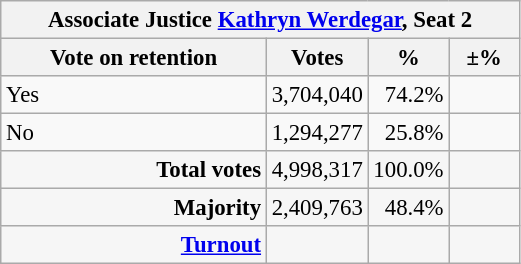<table class="wikitable" style="font-size: 95%; clear:both">
<tr>
<th colspan=7>Associate Justice <a href='#'>Kathryn Werdegar</a>, Seat 2</th>
</tr>
<tr>
<th style="width: 170px">Vote on retention</th>
<th style="width: 50px">Votes</th>
<th style="width: 40px">%</th>
<th style="width: 40px">±%</th>
</tr>
<tr>
<td>Yes</td>
<td style="text-align:right;">3,704,040</td>
<td style="text-align:right;">74.2%</td>
<td></td>
</tr>
<tr>
<td>No</td>
<td style="text-align:right;">1,294,277</td>
<td style="text-align:right;">25.8%</td>
<td></td>
</tr>
<tr style="background-color:#F6F6F6">
<td colspan="1" align="right"><strong>Total votes</strong></td>
<td style="text-align:right;">4,998,317</td>
<td style="text-align:right;">100.0%</td>
<td style="text-align:right;"></td>
</tr>
<tr style="background-color:#F6F6F6">
<td colspan="1" style="text-align: right; margin-right: 0.5em"><strong>Majority</strong></td>
<td style="text-align: right; margin-right: 0.5em">2,409,763</td>
<td style="text-align: right; margin-right: 0.5em">48.4%</td>
<td style="text-align: right; margin-right: 0.5em"></td>
</tr>
<tr style="background-color:#F6F6F6">
<td colspan="1" style="text-align: right; margin-right: 0.5em"><strong><a href='#'>Turnout</a></strong></td>
<td style="text-align: right; margin-right: 0.5em"></td>
<td style="text-align: right; margin-right: 0.5em"></td>
<td style="text-align: right; margin-right: 0.5em"></td>
</tr>
</table>
